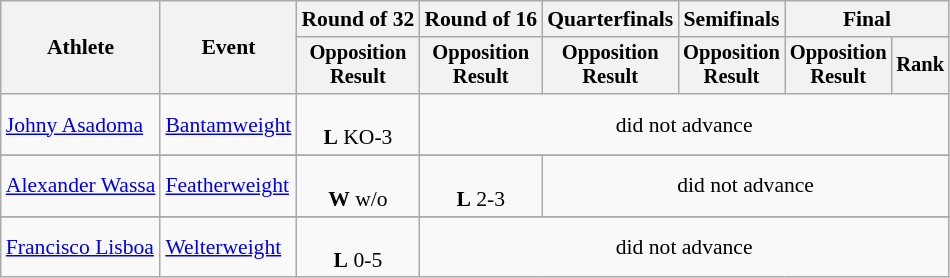<table class="wikitable" style="font-size:90%">
<tr>
<th rowspan="2">Athlete</th>
<th rowspan="2">Event</th>
<th>Round of 32</th>
<th>Round of 16</th>
<th>Quarterfinals</th>
<th>Semifinals</th>
<th colspan=2>Final</th>
</tr>
<tr style="font-size:95%">
<th>Opposition<br>Result</th>
<th>Opposition<br>Result</th>
<th>Opposition<br>Result</th>
<th>Opposition<br>Result</th>
<th>Opposition<br>Result</th>
<th>Rank</th>
</tr>
<tr align=center>
<td align=left><a href='#'>Johny Asadoma</a></td>
<td align=left><a href='#'>Bantamweight</a></td>
<td><br><strong>L</strong> KO-3</td>
<td colspan=5>did not advance</td>
</tr>
<tr>
</tr>
<tr align=center>
<td align=left><a href='#'>Alexander Wassa</a></td>
<td align=left><a href='#'>Featherweight</a></td>
<td><br><strong>W</strong> w/o</td>
<td><br><strong>L</strong> 2-3</td>
<td colspan=4>did not advance</td>
</tr>
<tr>
</tr>
<tr align=center>
<td align=left><a href='#'>Francisco Lisboa</a></td>
<td align=left><a href='#'>Welterweight</a></td>
<td><br><strong>L</strong> 0-5</td>
<td colspan=5>did not advance</td>
</tr>
</table>
